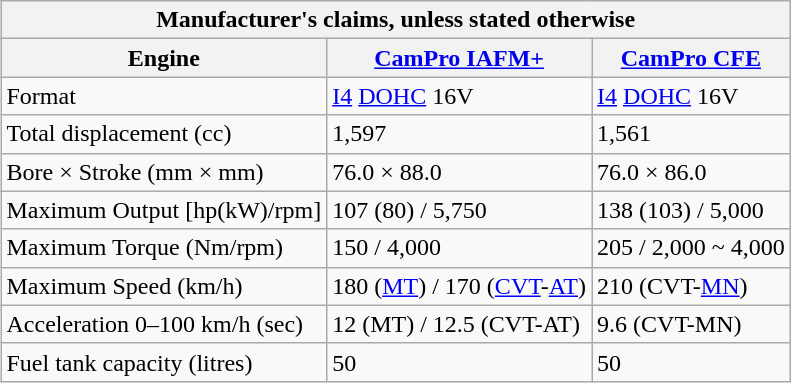<table class="wikitable" align="right">
<tr>
<th align="center" colspan="3">Manufacturer's claims, unless stated otherwise</th>
</tr>
<tr>
<th>Engine</th>
<th><a href='#'>CamPro IAFM+</a></th>
<th><a href='#'>CamPro CFE</a></th>
</tr>
<tr>
<td>Format</td>
<td><a href='#'>I4</a> <a href='#'>DOHC</a> 16V</td>
<td><a href='#'>I4</a> <a href='#'>DOHC</a> 16V</td>
</tr>
<tr>
<td>Total displacement (cc)</td>
<td>1,597</td>
<td>1,561</td>
</tr>
<tr>
<td>Bore × Stroke (mm × mm)</td>
<td>76.0 × 88.0</td>
<td>76.0 × 86.0</td>
</tr>
<tr>
<td>Maximum Output [hp(kW)/rpm]</td>
<td>107 (80) / 5,750</td>
<td>138 (103) / 5,000</td>
</tr>
<tr>
<td>Maximum Torque (Nm/rpm)</td>
<td>150 / 4,000</td>
<td>205 / 2,000 ~ 4,000</td>
</tr>
<tr>
<td>Maximum Speed (km/h)</td>
<td>180 (<a href='#'>MT</a>) / 170 (<a href='#'>CVT</a>-<a href='#'>AT</a>)</td>
<td>210 (CVT-<a href='#'>MN</a>)</td>
</tr>
<tr>
<td>Acceleration 0–100 km/h (sec)</td>
<td>12 (MT) / 12.5 (CVT-AT)</td>
<td>9.6 (CVT-MN)</td>
</tr>
<tr>
<td>Fuel tank capacity (litres)</td>
<td>50</td>
<td>50</td>
</tr>
</table>
